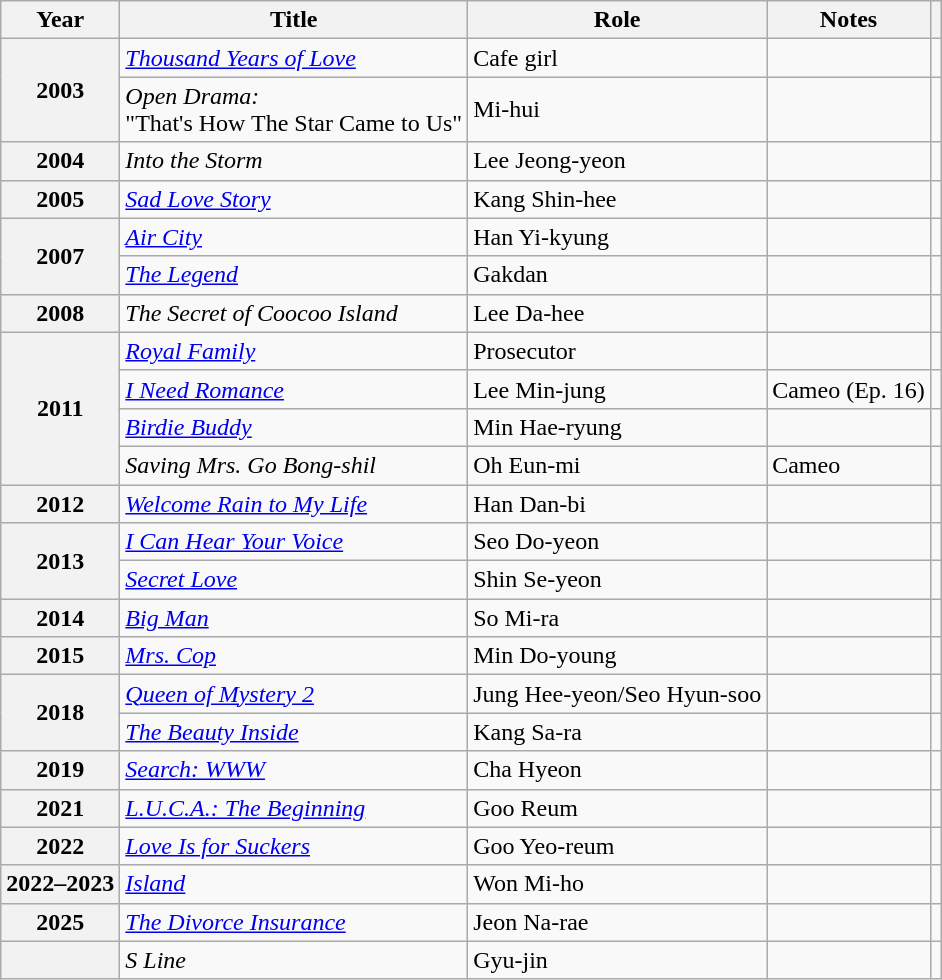<table class="wikitable plainrowheaders">
<tr>
<th scope="col">Year</th>
<th scope="col">Title</th>
<th scope="col">Role</th>
<th scope="col">Notes</th>
<th scope="col"></th>
</tr>
<tr>
<th scope="row" rowspan="2">2003</th>
<td><em><a href='#'>Thousand Years of Love</a></em></td>
<td>Cafe girl</td>
<td></td>
<td></td>
</tr>
<tr>
<td><em>Open Drama:</em><br>"That's How The Star Came to Us"</td>
<td>Mi-hui</td>
<td></td>
<td></td>
</tr>
<tr>
<th scope="row">2004</th>
<td><em>Into the Storm</em></td>
<td>Lee Jeong-yeon</td>
<td></td>
<td></td>
</tr>
<tr>
<th scope="row">2005</th>
<td><em><a href='#'>Sad Love Story</a></em></td>
<td>Kang Shin-hee</td>
<td></td>
<td></td>
</tr>
<tr>
<th scope="row" rowspan="2">2007</th>
<td><em><a href='#'>Air City</a></em></td>
<td>Han Yi-kyung</td>
<td></td>
<td></td>
</tr>
<tr>
<td><em><a href='#'>The Legend</a></em></td>
<td>Gakdan</td>
<td></td>
<td></td>
</tr>
<tr>
<th scope="row">2008</th>
<td><em>The Secret of Coocoo Island</em></td>
<td>Lee Da-hee</td>
<td></td>
<td></td>
</tr>
<tr>
<th scope="row" rowspan="4">2011</th>
<td><em><a href='#'>Royal Family</a></em></td>
<td>Prosecutor</td>
<td></td>
<td></td>
</tr>
<tr>
<td><em><a href='#'>I Need Romance</a></em></td>
<td>Lee Min-jung</td>
<td>Cameo (Ep. 16)</td>
<td></td>
</tr>
<tr>
<td><em><a href='#'>Birdie Buddy</a></em></td>
<td>Min Hae-ryung</td>
<td></td>
<td></td>
</tr>
<tr>
<td><em>Saving Mrs. Go Bong-shil</em></td>
<td>Oh Eun-mi</td>
<td>Cameo</td>
<td></td>
</tr>
<tr>
<th scope="row">2012</th>
<td><em><a href='#'>Welcome Rain to My Life</a></em></td>
<td>Han Dan-bi</td>
<td></td>
<td></td>
</tr>
<tr>
<th scope="row" rowspan="2">2013</th>
<td><em><a href='#'>I Can Hear Your Voice</a></em></td>
<td>Seo Do-yeon</td>
<td></td>
<td></td>
</tr>
<tr>
<td><em><a href='#'>Secret Love</a></em></td>
<td>Shin Se-yeon</td>
<td></td>
<td></td>
</tr>
<tr>
<th scope="row">2014</th>
<td><em><a href='#'>Big Man</a></em></td>
<td>So Mi-ra</td>
<td></td>
<td></td>
</tr>
<tr>
<th scope="row">2015</th>
<td><em><a href='#'>Mrs. Cop</a></em></td>
<td>Min Do-young</td>
<td></td>
<td></td>
</tr>
<tr>
<th scope="row" rowspan="2">2018</th>
<td><em><a href='#'>Queen of Mystery 2</a></em></td>
<td>Jung Hee-yeon/Seo Hyun-soo</td>
<td></td>
<td></td>
</tr>
<tr>
<td><em><a href='#'>The Beauty Inside</a></em></td>
<td>Kang Sa-ra</td>
<td></td>
<td></td>
</tr>
<tr>
<th scope="row">2019</th>
<td><em><a href='#'>Search: WWW</a></em></td>
<td>Cha Hyeon</td>
<td></td>
<td></td>
</tr>
<tr>
<th scope="row">2021</th>
<td><em><a href='#'>L.U.C.A.: The Beginning</a></em></td>
<td>Goo Reum</td>
<td></td>
<td></td>
</tr>
<tr>
<th scope="row">2022</th>
<td><em><a href='#'>Love Is for Suckers</a></em></td>
<td>Goo Yeo-reum</td>
<td></td>
<td></td>
</tr>
<tr>
<th scope="row">2022–2023</th>
<td><em><a href='#'>Island</a></em></td>
<td>Won Mi-ho</td>
<td></td>
<td></td>
</tr>
<tr>
<th scope="row">2025</th>
<td><em><a href='#'>The Divorce Insurance</a></em></td>
<td>Jeon Na-rae</td>
<td></td>
<td></td>
</tr>
<tr>
<th scope="row"></th>
<td><em>S Line</em></td>
<td>Gyu-jin</td>
<td></td>
<td></td>
</tr>
</table>
